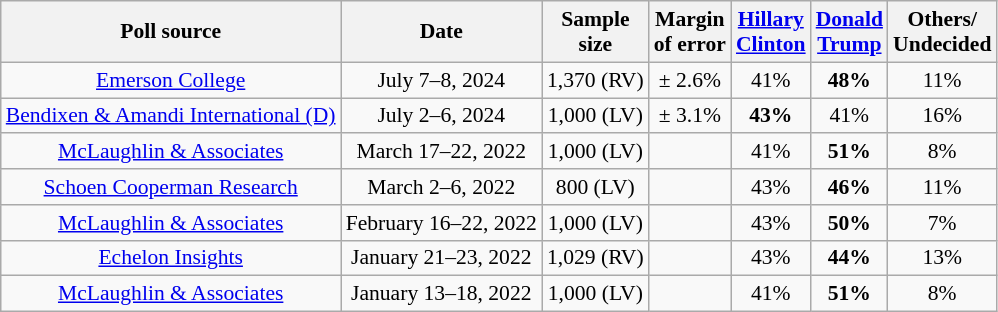<table class="wikitable sortable mw-datatable" style="text-align:center;font-size:90%;line-height:17px">
<tr>
<th>Poll source</th>
<th>Date</th>
<th>Sample<br>size</th>
<th>Margin<br>of error</th>
<th class="unsortable"><a href='#'>Hillary<br>Clinton</a><br><small></small></th>
<th class="unsortable"><a href='#'>Donald<br>Trump</a><br><small></small></th>
<th class="unsortable">Others/<br>Undecided</th>
</tr>
<tr>
<td><a href='#'>Emerson College</a></td>
<td>July 7–8, 2024</td>
<td>1,370 (RV)</td>
<td>± 2.6%</td>
<td>41%</td>
<td><strong>48%</strong></td>
<td>11%</td>
</tr>
<tr>
<td><a href='#'>Bendixen & Amandi International (D)</a></td>
<td>July 2–6, 2024</td>
<td>1,000 (LV)</td>
<td>± 3.1%</td>
<td><strong>43%</strong></td>
<td>41%</td>
<td>16%</td>
</tr>
<tr>
<td><a href='#'>McLaughlin & Associates</a></td>
<td data-sort-value="2022-03-22">March 17–22, 2022</td>
<td>1,000 (LV)</td>
<td></td>
<td>41%</td>
<td><strong>51%</strong></td>
<td>8%</td>
</tr>
<tr>
<td><a href='#'>Schoen Cooperman Research</a></td>
<td data-sort-value="2022-03-06">March 2–6, 2022</td>
<td>800 (LV)</td>
<td></td>
<td>43%</td>
<td><strong>46%</strong></td>
<td>11%</td>
</tr>
<tr>
<td><a href='#'>McLaughlin & Associates</a></td>
<td data-sort-value="2022-02-22">February 16–22, 2022</td>
<td>1,000 (LV)</td>
<td></td>
<td>43%</td>
<td><strong>50%</strong></td>
<td>7%</td>
</tr>
<tr>
<td><a href='#'>Echelon Insights</a></td>
<td data-sort-value="2022-01-23">January 21–23, 2022</td>
<td>1,029 (RV)</td>
<td></td>
<td>43%</td>
<td><strong>44%</strong></td>
<td>13%</td>
</tr>
<tr>
<td><a href='#'>McLaughlin & Associates</a></td>
<td data-sort-value="2022-01-18">January 13–18, 2022</td>
<td>1,000 (LV)</td>
<td></td>
<td>41%</td>
<td><strong>51%</strong></td>
<td>8%</td>
</tr>
</table>
